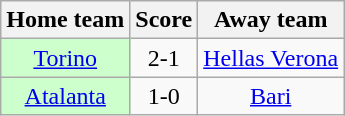<table class="wikitable" style="text-align: center">
<tr>
<th>Home team</th>
<th>Score</th>
<th>Away team</th>
</tr>
<tr>
<td bgcolor="ccffcc"><a href='#'>Torino</a></td>
<td>2-1</td>
<td><a href='#'>Hellas Verona</a></td>
</tr>
<tr>
<td bgcolor="ccffcc"><a href='#'>Atalanta</a></td>
<td>1-0</td>
<td><a href='#'>Bari</a></td>
</tr>
</table>
